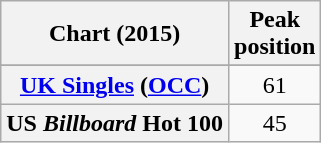<table class="wikitable sortable plainrowheaders" style="text-align:center">
<tr>
<th scope="col">Chart (2015)</th>
<th scope="col">Peak<br>position</th>
</tr>
<tr>
</tr>
<tr>
</tr>
<tr>
<th scope="row"><a href='#'>UK Singles</a> (<a href='#'>OCC</a>)</th>
<td>61</td>
</tr>
<tr>
<th scope="row">US <em>Billboard</em> Hot 100</th>
<td>45</td>
</tr>
</table>
